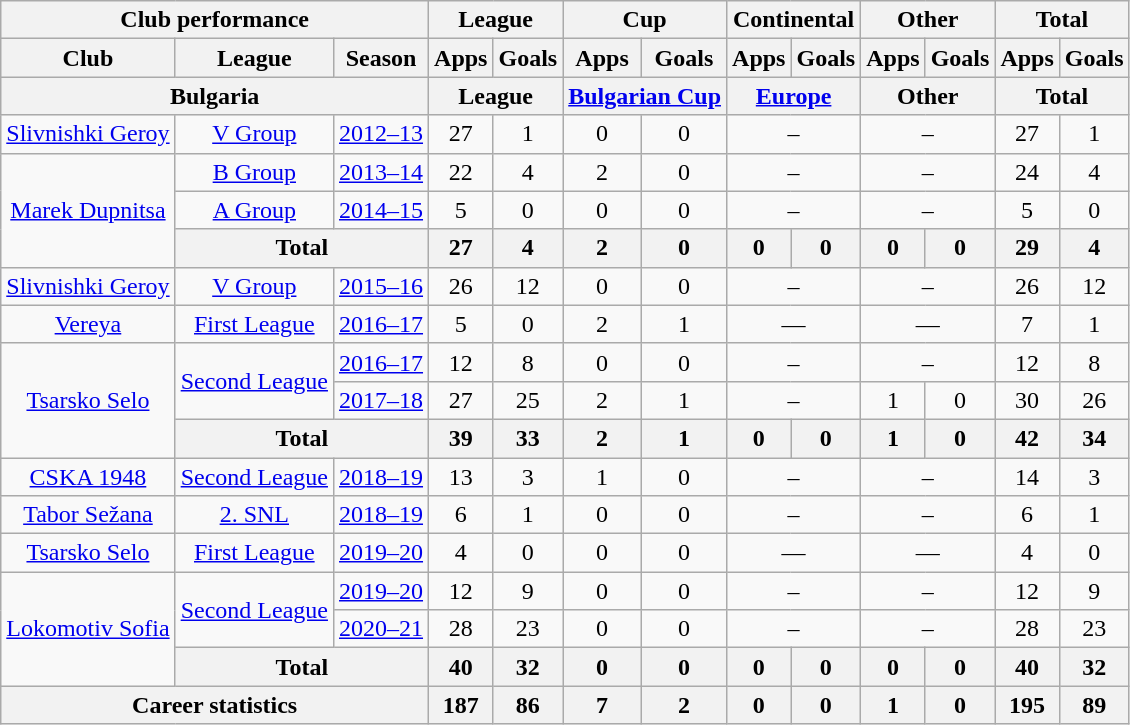<table class="wikitable" style="text-align: center">
<tr>
<th colspan="3">Club performance</th>
<th colspan="2">League</th>
<th colspan="2">Cup</th>
<th colspan="2">Continental</th>
<th colspan="2">Other</th>
<th colspan="3">Total</th>
</tr>
<tr>
<th>Club</th>
<th>League</th>
<th>Season</th>
<th>Apps</th>
<th>Goals</th>
<th>Apps</th>
<th>Goals</th>
<th>Apps</th>
<th>Goals</th>
<th>Apps</th>
<th>Goals</th>
<th>Apps</th>
<th>Goals</th>
</tr>
<tr>
<th colspan="3">Bulgaria</th>
<th colspan="2">League</th>
<th colspan="2"><a href='#'>Bulgarian Cup</a></th>
<th colspan="2"><a href='#'>Europe</a></th>
<th colspan="2">Other</th>
<th colspan="2">Total</th>
</tr>
<tr>
<td rowspan="1" valign="center"><a href='#'>Slivnishki Geroy</a></td>
<td rowspan="1"><a href='#'>V Group</a></td>
<td><a href='#'>2012–13</a></td>
<td>27</td>
<td>1</td>
<td>0</td>
<td>0</td>
<td colspan="2">–</td>
<td colspan="2">–</td>
<td>27</td>
<td>1</td>
</tr>
<tr>
<td rowspan="3" valign="center"><a href='#'>Marek Dupnitsa</a></td>
<td rowspan="1"><a href='#'>B Group</a></td>
<td><a href='#'>2013–14</a></td>
<td>22</td>
<td>4</td>
<td>2</td>
<td>0</td>
<td colspan="2">–</td>
<td colspan="2">–</td>
<td>24</td>
<td>4</td>
</tr>
<tr>
<td rowspan="1"><a href='#'>A Group</a></td>
<td><a href='#'>2014–15</a></td>
<td>5</td>
<td>0</td>
<td>0</td>
<td>0</td>
<td colspan="2">–</td>
<td colspan="2">–</td>
<td>5</td>
<td>0</td>
</tr>
<tr>
<th colspan=2>Total</th>
<th>27</th>
<th>4</th>
<th>2</th>
<th>0</th>
<th>0</th>
<th>0</th>
<th>0</th>
<th>0</th>
<th>29</th>
<th>4</th>
</tr>
<tr>
<td rowspan="1" valign="center"><a href='#'>Slivnishki Geroy</a></td>
<td rowspan="1"><a href='#'>V Group</a></td>
<td><a href='#'>2015–16</a></td>
<td>26</td>
<td>12</td>
<td>0</td>
<td>0</td>
<td colspan="2">–</td>
<td colspan="2">–</td>
<td>26</td>
<td>12</td>
</tr>
<tr>
<td rowspan="1" valign="center"><a href='#'>Vereya</a></td>
<td rowspan="1"><a href='#'>First League</a></td>
<td><a href='#'>2016–17</a></td>
<td>5</td>
<td>0</td>
<td>2</td>
<td>1</td>
<td colspan="2">—</td>
<td colspan="2">—</td>
<td>7</td>
<td>1</td>
</tr>
<tr>
<td rowspan="3" valign="center"><a href='#'>Tsarsko Selo</a></td>
<td rowspan="2"><a href='#'>Second League</a></td>
<td><a href='#'>2016–17</a></td>
<td>12</td>
<td>8</td>
<td>0</td>
<td>0</td>
<td colspan="2">–</td>
<td colspan="2">–</td>
<td>12</td>
<td>8</td>
</tr>
<tr>
<td><a href='#'>2017–18</a></td>
<td>27</td>
<td>25</td>
<td>2</td>
<td>1</td>
<td colspan="2">–</td>
<td>1</td>
<td>0</td>
<td>30</td>
<td>26</td>
</tr>
<tr>
<th colspan=2>Total</th>
<th>39</th>
<th>33</th>
<th>2</th>
<th>1</th>
<th>0</th>
<th>0</th>
<th>1</th>
<th>0</th>
<th>42</th>
<th>34</th>
</tr>
<tr>
<td rowspan="1" valign="center"><a href='#'>CSKA 1948</a></td>
<td rowspan="1"><a href='#'>Second League</a></td>
<td><a href='#'>2018–19</a></td>
<td>13</td>
<td>3</td>
<td>1</td>
<td>0</td>
<td colspan="2">–</td>
<td colspan="2">–</td>
<td>14</td>
<td>3</td>
</tr>
<tr>
<td rowspan="1" valign="center"><a href='#'>Tabor Sežana</a></td>
<td rowspan="1"><a href='#'>2. SNL</a></td>
<td><a href='#'>2018–19</a></td>
<td>6</td>
<td>1</td>
<td>0</td>
<td>0</td>
<td colspan="2">–</td>
<td colspan="2">–</td>
<td>6</td>
<td>1</td>
</tr>
<tr>
<td rowspan="1" valign="center"><a href='#'>Tsarsko Selo</a></td>
<td rowspan="1"><a href='#'>First League</a></td>
<td><a href='#'>2019–20</a></td>
<td>4</td>
<td>0</td>
<td>0</td>
<td>0</td>
<td colspan="2">—</td>
<td colspan="2">—</td>
<td>4</td>
<td>0</td>
</tr>
<tr>
<td rowspan="3" valign="center"><a href='#'>Lokomotiv Sofia</a></td>
<td rowspan="2"><a href='#'>Second League</a></td>
<td><a href='#'>2019–20</a></td>
<td>12</td>
<td>9</td>
<td>0</td>
<td>0</td>
<td colspan="2">–</td>
<td colspan="2">–</td>
<td>12</td>
<td>9</td>
</tr>
<tr>
<td><a href='#'>2020–21</a></td>
<td>28</td>
<td>23</td>
<td>0</td>
<td>0</td>
<td colspan="2">–</td>
<td colspan="2">–</td>
<td>28</td>
<td>23</td>
</tr>
<tr>
<th colspan=2>Total</th>
<th>40</th>
<th>32</th>
<th>0</th>
<th>0</th>
<th>0</th>
<th>0</th>
<th>0</th>
<th>0</th>
<th>40</th>
<th>32</th>
</tr>
<tr>
<th colspan="3">Career statistics</th>
<th>187</th>
<th>86</th>
<th>7</th>
<th>2</th>
<th>0</th>
<th>0</th>
<th>1</th>
<th>0</th>
<th>195</th>
<th>89</th>
</tr>
</table>
